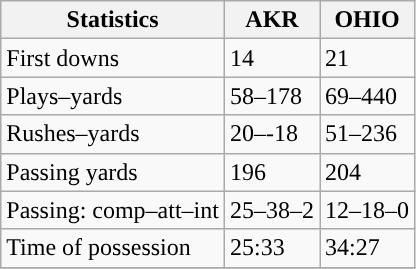<table class="wikitable" style="float: left;">
<tr>
<th>Statistics</th>
<th>AKR</th>
<th>OHIO</th>
</tr>
<tr>
<td>First downs</td>
<td>14</td>
<td>21</td>
</tr>
<tr>
<td>Plays–yards</td>
<td>58–178</td>
<td>69–440</td>
</tr>
<tr>
<td>Rushes–yards</td>
<td>20–-18</td>
<td>51–236</td>
</tr>
<tr>
<td>Passing yards</td>
<td>196</td>
<td>204</td>
</tr>
<tr>
<td>Passing: comp–att–int</td>
<td>25–38–2</td>
<td>12–18–0</td>
</tr>
<tr>
<td>Time of possession</td>
<td>25:33</td>
<td>34:27</td>
</tr>
<tr>
</tr>
</table>
